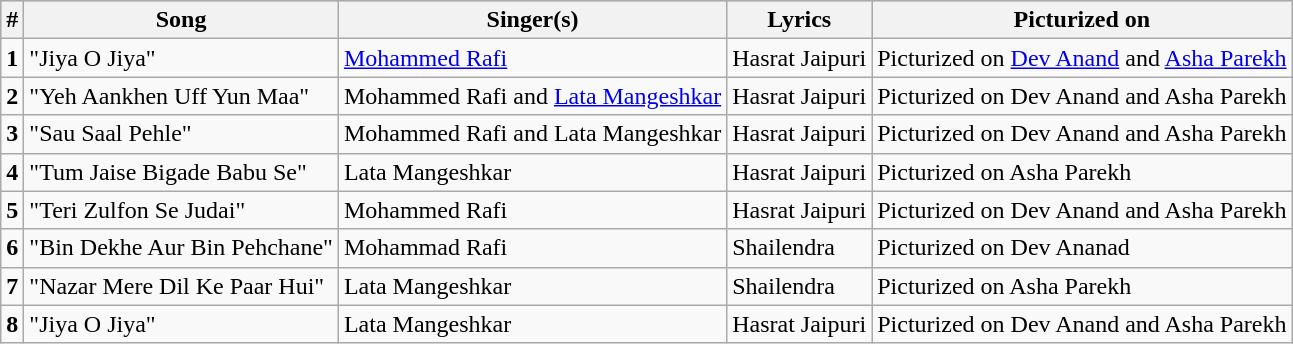<table class="wikitable">
<tr style="background:#ccc; text-align:center;">
<th><strong>#</strong></th>
<th>Song</th>
<th>Singer(s)</th>
<th>Lyrics</th>
<th>Picturized on</th>
</tr>
<tr>
<td><strong>1</strong></td>
<td>"Jiya O Jiya"</td>
<td><a href='#'>Mohammed Rafi</a></td>
<td>Hasrat Jaipuri</td>
<td>Picturized on <a href='#'>Dev Anand</a> and <a href='#'>Asha Parekh</a></td>
</tr>
<tr>
<td><strong>2</strong></td>
<td>"Yeh Aankhen Uff Yun Maa"</td>
<td>Mohammed Rafi and <a href='#'>Lata Mangeshkar</a></td>
<td>Hasrat Jaipuri</td>
<td>Picturized on Dev Anand and Asha Parekh</td>
</tr>
<tr>
<td><strong>3</strong></td>
<td>"Sau Saal Pehle"</td>
<td>Mohammed Rafi and Lata Mangeshkar</td>
<td>Hasrat Jaipuri</td>
<td>Picturized on Dev Anand and Asha Parekh</td>
</tr>
<tr>
<td><strong>4</strong></td>
<td>"Tum Jaise Bigade Babu Se"</td>
<td>Lata Mangeshkar</td>
<td>Hasrat Jaipuri</td>
<td>Picturized on Asha Parekh</td>
</tr>
<tr>
<td><strong>5</strong></td>
<td>"Teri Zulfon Se Judai"</td>
<td>Mohammed Rafi</td>
<td>Hasrat Jaipuri</td>
<td>Picturized on Dev Anand and Asha Parekh</td>
</tr>
<tr>
<td><strong>6</strong></td>
<td>"Bin Dekhe Aur Bin Pehchane"</td>
<td>Mohammad Rafi</td>
<td>Shailendra</td>
<td>Picturized on Dev Ananad</td>
</tr>
<tr>
<td><strong>7</strong></td>
<td>"Nazar Mere Dil Ke Paar Hui"</td>
<td>Lata Mangeshkar</td>
<td>Shailendra</td>
<td>Picturized on Asha Parekh</td>
</tr>
<tr>
<td><strong>8</strong></td>
<td>"Jiya O Jiya"</td>
<td>Lata Mangeshkar</td>
<td>Hasrat Jaipuri</td>
<td>Picturized on Dev Anand and Asha Parekh</td>
</tr>
</table>
